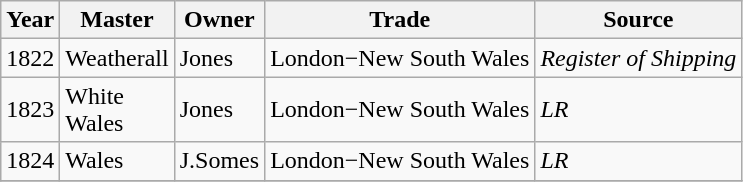<table class=" wikitable">
<tr>
<th>Year</th>
<th>Master</th>
<th>Owner</th>
<th>Trade</th>
<th>Source</th>
</tr>
<tr>
<td>1822</td>
<td>Weatherall</td>
<td>Jones</td>
<td>London−New South Wales</td>
<td><em>Register of Shipping</em></td>
</tr>
<tr>
<td>1823</td>
<td>White<br>Wales</td>
<td>Jones</td>
<td>London−New South Wales</td>
<td><em>LR</em></td>
</tr>
<tr>
<td>1824</td>
<td>Wales</td>
<td>J.Somes</td>
<td>London−New South Wales</td>
<td><em>LR</em></td>
</tr>
<tr>
</tr>
</table>
